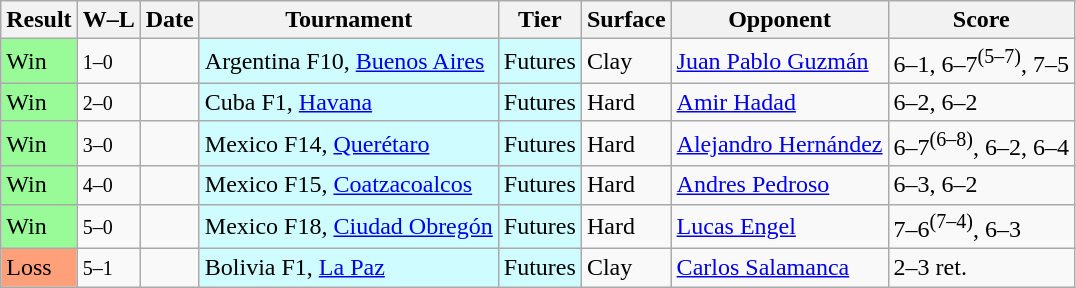<table class="sortable wikitable">
<tr>
<th>Result</th>
<th class="unsortable">W–L</th>
<th>Date</th>
<th>Tournament</th>
<th>Tier</th>
<th>Surface</th>
<th>Opponent</th>
<th class="unsortable">Score</th>
</tr>
<tr>
<td style="background:#98fb98;">Win</td>
<td><small>1–0</small></td>
<td></td>
<td style="background:#cffcff;">Argentina F10, <a href='#'>Buenos Aires</a></td>
<td style="background:#cffcff;">Futures</td>
<td>Clay</td>
<td> <a href='#'>Juan Pablo Guzmán</a></td>
<td>6–1, 6–7<sup>(5–7)</sup>, 7–5</td>
</tr>
<tr>
<td style="background:#98fb98;">Win</td>
<td><small>2–0</small></td>
<td></td>
<td style="background:#cffcff;">Cuba F1, <a href='#'>Havana</a></td>
<td style="background:#cffcff;">Futures</td>
<td>Hard</td>
<td> <a href='#'>Amir Hadad</a></td>
<td>6–2, 6–2</td>
</tr>
<tr>
<td style="background:#98fb98;">Win</td>
<td><small>3–0</small></td>
<td></td>
<td style="background:#cffcff;">Mexico F14, <a href='#'>Querétaro</a></td>
<td style="background:#cffcff;">Futures</td>
<td>Hard</td>
<td> <a href='#'>Alejandro Hernández</a></td>
<td>6–7<sup>(6–8)</sup>, 6–2, 6–4</td>
</tr>
<tr>
<td style="background:#98fb98;">Win</td>
<td><small>4–0</small></td>
<td></td>
<td style="background:#cffcff;">Mexico F15, <a href='#'>Coatzacoalcos</a></td>
<td style="background:#cffcff;">Futures</td>
<td>Hard</td>
<td> <a href='#'>Andres Pedroso</a></td>
<td>6–3, 6–2</td>
</tr>
<tr>
<td style="background:#98fb98;">Win</td>
<td><small>5–0</small></td>
<td></td>
<td style="background:#cffcff;">Mexico F18, <a href='#'>Ciudad Obregón</a></td>
<td style="background:#cffcff;">Futures</td>
<td>Hard</td>
<td> <a href='#'>Lucas Engel</a></td>
<td>7–6<sup>(7–4)</sup>, 6–3</td>
</tr>
<tr>
<td style="background:#ffa07a;">Loss</td>
<td><small>5–1</small></td>
<td></td>
<td style="background:#cffcff;">Bolivia F1, <a href='#'>La Paz</a></td>
<td style="background:#cffcff;">Futures</td>
<td>Clay</td>
<td> <a href='#'>Carlos Salamanca</a></td>
<td>2–3 ret.</td>
</tr>
</table>
